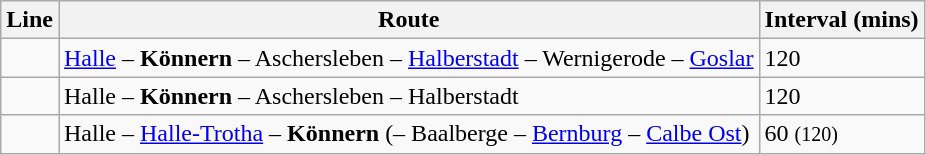<table class="wikitable">
<tr>
<th>Line</th>
<th>Route</th>
<th>Interval (mins)</th>
</tr>
<tr>
<td></td>
<td><a href='#'>Halle</a> – <strong>Könnern</strong> – Aschersleben – <a href='#'>Halberstadt</a> – Wernigerode – <a href='#'>Goslar</a></td>
<td>120</td>
</tr>
<tr>
<td></td>
<td>Halle – <strong>Könnern</strong> – Aschersleben – Halberstadt</td>
<td>120</td>
</tr>
<tr>
<td></td>
<td>Halle – <a href='#'>Halle-Trotha</a> – <strong>Könnern</strong> (– Baalberge – <a href='#'>Bernburg</a> – <a href='#'>Calbe Ost</a>)</td>
<td>60 <small>(120)</small></td>
</tr>
</table>
